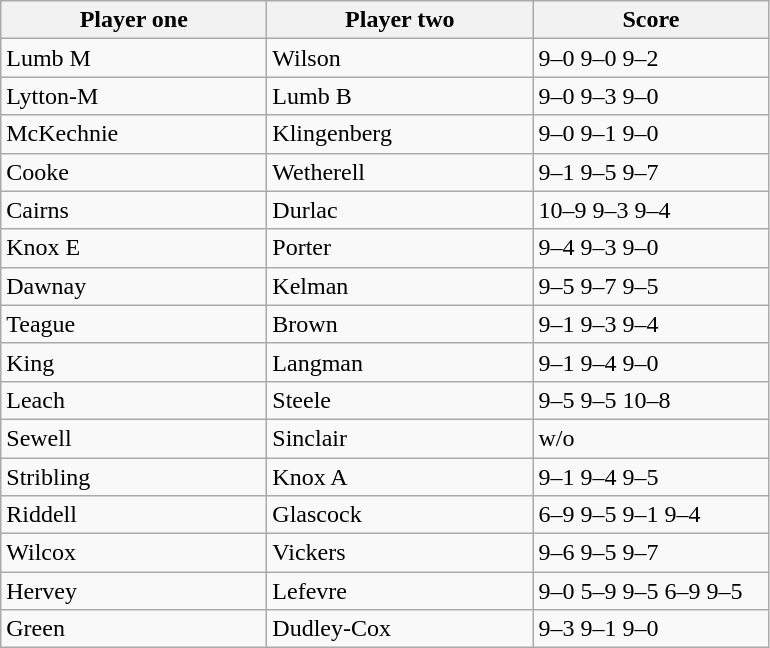<table class="wikitable">
<tr>
<th width=170>Player one</th>
<th width=170>Player two</th>
<th width=150>Score</th>
</tr>
<tr>
<td> Lumb M</td>
<td> Wilson</td>
<td>9–0 9–0 9–2</td>
</tr>
<tr>
<td> Lytton-M</td>
<td> Lumb B</td>
<td>9–0 9–3 9–0</td>
</tr>
<tr>
<td> McKechnie</td>
<td> Klingenberg</td>
<td>9–0 9–1 9–0</td>
</tr>
<tr>
<td> Cooke</td>
<td> Wetherell</td>
<td>9–1 9–5 9–7</td>
</tr>
<tr>
<td> Cairns</td>
<td> Durlac</td>
<td>10–9 9–3 9–4</td>
</tr>
<tr>
<td> Knox E</td>
<td> Porter</td>
<td>9–4 9–3 9–0</td>
</tr>
<tr>
<td> Dawnay</td>
<td> Kelman</td>
<td>9–5 9–7 9–5</td>
</tr>
<tr>
<td> Teague</td>
<td> Brown</td>
<td>9–1 9–3 9–4</td>
</tr>
<tr>
<td> King</td>
<td> Langman</td>
<td>9–1 9–4 9–0</td>
</tr>
<tr>
<td> Leach</td>
<td> Steele</td>
<td>9–5 9–5 10–8</td>
</tr>
<tr>
<td> Sewell</td>
<td> Sinclair</td>
<td>w/o</td>
</tr>
<tr>
<td> Stribling</td>
<td> Knox A</td>
<td>9–1 9–4 9–5</td>
</tr>
<tr>
<td> Riddell</td>
<td> Glascock</td>
<td>6–9 9–5 9–1 9–4</td>
</tr>
<tr>
<td> Wilcox</td>
<td> Vickers</td>
<td>9–6 9–5 9–7</td>
</tr>
<tr>
<td> Hervey</td>
<td> Lefevre</td>
<td>9–0 5–9 9–5 6–9 9–5</td>
</tr>
<tr>
<td> Green</td>
<td> Dudley-Cox</td>
<td>9–3 9–1 9–0</td>
</tr>
</table>
